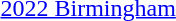<table>
<tr>
<td><a href='#'>2022 Birmingham</a><br></td>
<td></td>
<td></td>
<td></td>
</tr>
</table>
